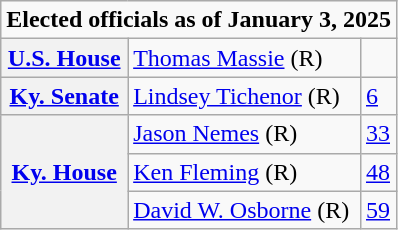<table class=wikitable>
<tr>
<td colspan="3"><strong>Elected officials as of January 3, 2025</strong></td>
</tr>
<tr>
<th scope=row><a href='#'>U.S. House</a></th>
<td><a href='#'>Thomas Massie</a> (R)</td>
<td></td>
</tr>
<tr>
<th scope=row><a href='#'>Ky. Senate</a></th>
<td><a href='#'>Lindsey Tichenor</a> (R)</td>
<td><a href='#'>6</a></td>
</tr>
<tr>
<th rowspan=3><a href='#'>Ky. House</a></th>
<td><a href='#'>Jason Nemes</a> (R)</td>
<td><a href='#'>33</a></td>
</tr>
<tr>
<td><a href='#'>Ken Fleming</a> (R)</td>
<td><a href='#'>48</a></td>
</tr>
<tr>
<td><a href='#'>David W. Osborne</a> (R)</td>
<td><a href='#'>59</a></td>
</tr>
</table>
